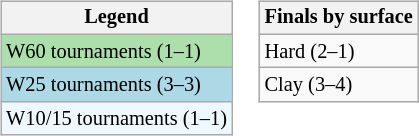<table>
<tr valign=top>
<td><br><table class="wikitable" style="font-size:85%">
<tr>
<th>Legend</th>
</tr>
<tr style="background:#addfad;">
<td>W60 tournaments (1–1)</td>
</tr>
<tr style="background:lightblue;">
<td>W25 tournaments (3–3)</td>
</tr>
<tr style="background:#f0f8ff;">
<td>W10/15 tournaments (1–1)</td>
</tr>
</table>
</td>
<td><br><table class="wikitable" style="font-size:85%">
<tr>
<th>Finals by surface</th>
</tr>
<tr>
<td>Hard (2–1)</td>
</tr>
<tr>
<td>Clay (3–4)</td>
</tr>
</table>
</td>
</tr>
</table>
